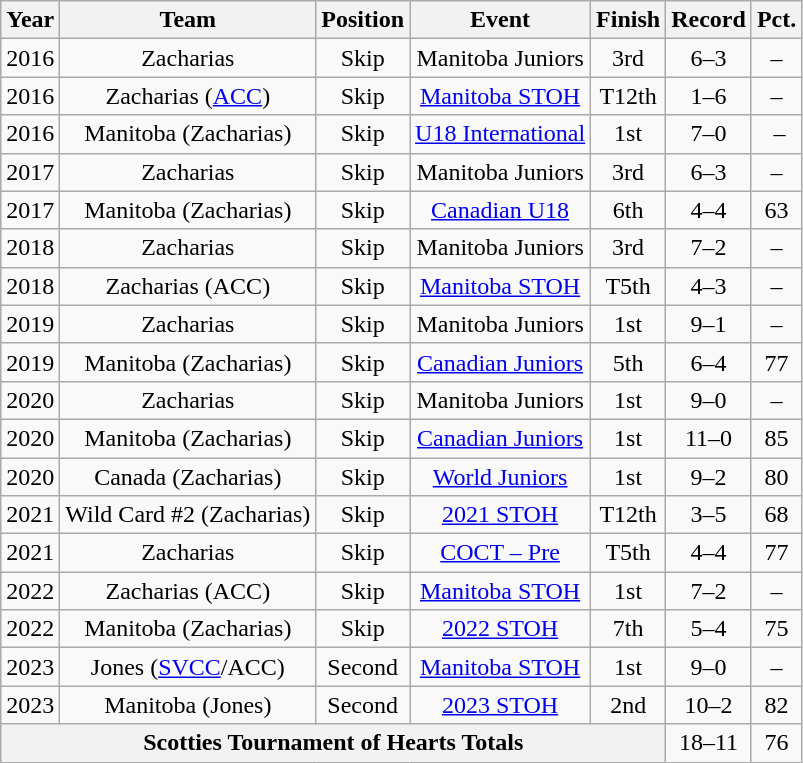<table class="wikitable" style="text-align: center;">
<tr>
<th scope="col">Year</th>
<th scope="col">Team</th>
<th scope="col">Position</th>
<th scope="col">Event</th>
<th scope="col">Finish</th>
<th scope="col">Record</th>
<th scope="col">Pct.</th>
</tr>
<tr>
<td>2016</td>
<td>Zacharias</td>
<td>Skip</td>
<td>Manitoba Juniors</td>
<td>3rd</td>
<td>6–3</td>
<td>–</td>
</tr>
<tr>
<td>2016</td>
<td>Zacharias (<a href='#'>ACC</a>)</td>
<td>Skip</td>
<td><a href='#'>Manitoba STOH</a></td>
<td>T12th</td>
<td>1–6</td>
<td>–</td>
</tr>
<tr>
<td>2016</td>
<td>Manitoba (Zacharias)</td>
<td>Skip</td>
<td><a href='#'>U18 International</a></td>
<td>1st</td>
<td>7–0</td>
<td> –</td>
</tr>
<tr>
<td>2017</td>
<td>Zacharias</td>
<td>Skip</td>
<td>Manitoba Juniors</td>
<td>3rd</td>
<td>6–3</td>
<td>–</td>
</tr>
<tr>
<td>2017</td>
<td>Manitoba (Zacharias)</td>
<td>Skip</td>
<td><a href='#'>Canadian U18</a></td>
<td>6th</td>
<td>4–4</td>
<td>63</td>
</tr>
<tr>
<td>2018</td>
<td>Zacharias</td>
<td>Skip</td>
<td>Manitoba Juniors</td>
<td>3rd</td>
<td>7–2</td>
<td>–</td>
</tr>
<tr>
<td>2018</td>
<td>Zacharias (ACC)</td>
<td>Skip</td>
<td><a href='#'>Manitoba STOH</a></td>
<td>T5th</td>
<td>4–3</td>
<td>–</td>
</tr>
<tr>
<td>2019</td>
<td>Zacharias</td>
<td>Skip</td>
<td>Manitoba Juniors</td>
<td>1st</td>
<td>9–1</td>
<td>–</td>
</tr>
<tr>
<td>2019</td>
<td>Manitoba (Zacharias)</td>
<td>Skip</td>
<td><a href='#'>Canadian Juniors</a></td>
<td>5th</td>
<td>6–4</td>
<td>77</td>
</tr>
<tr>
<td>2020</td>
<td>Zacharias</td>
<td>Skip</td>
<td>Manitoba Juniors</td>
<td>1st</td>
<td>9–0</td>
<td>–</td>
</tr>
<tr>
<td>2020</td>
<td>Manitoba (Zacharias)</td>
<td>Skip</td>
<td><a href='#'>Canadian Juniors</a></td>
<td>1st</td>
<td>11–0</td>
<td>85</td>
</tr>
<tr>
<td>2020</td>
<td>Canada (Zacharias)</td>
<td>Skip</td>
<td><a href='#'>World Juniors</a></td>
<td>1st</td>
<td>9–2</td>
<td>80</td>
</tr>
<tr>
<td>2021</td>
<td>Wild Card #2 (Zacharias)</td>
<td>Skip</td>
<td><a href='#'>2021 STOH</a></td>
<td>T12th</td>
<td>3–5</td>
<td>68</td>
</tr>
<tr>
<td>2021</td>
<td>Zacharias</td>
<td>Skip</td>
<td><a href='#'>COCT – Pre</a></td>
<td>T5th</td>
<td>4–4</td>
<td>77</td>
</tr>
<tr>
<td>2022</td>
<td>Zacharias (ACC)</td>
<td>Skip</td>
<td><a href='#'>Manitoba STOH</a></td>
<td>1st</td>
<td>7–2</td>
<td>–</td>
</tr>
<tr>
<td>2022</td>
<td>Manitoba (Zacharias)</td>
<td>Skip</td>
<td><a href='#'>2022 STOH</a></td>
<td>7th</td>
<td>5–4</td>
<td>75</td>
</tr>
<tr>
<td>2023</td>
<td>Jones (<a href='#'>SVCC</a>/ACC)</td>
<td>Second</td>
<td><a href='#'>Manitoba STOH</a></td>
<td>1st</td>
<td>9–0</td>
<td>–</td>
</tr>
<tr>
<td>2023</td>
<td>Manitoba (Jones)</td>
<td>Second</td>
<td><a href='#'>2023 STOH</a></td>
<td>2nd</td>
<td>10–2</td>
<td>82</td>
</tr>
<tr>
<th scope="row" colspan="5">Scotties Tournament of Hearts Totals</th>
<td>18–11</td>
<td>76</td>
</tr>
</table>
